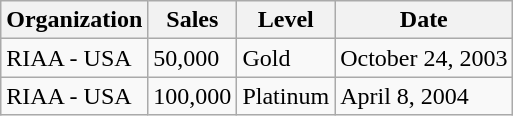<table class="wikitable">
<tr>
<th align="left">Organization</th>
<th align="left">Sales</th>
<th align="left">Level</th>
<th align="left">Date</th>
</tr>
<tr>
<td align="left">RIAA - USA</td>
<td align="left">50,000</td>
<td align="left">Gold</td>
<td align="left">October 24, 2003</td>
</tr>
<tr>
<td align="left">RIAA - USA</td>
<td align="left">100,000</td>
<td align="left">Platinum</td>
<td align="left">April 8, 2004</td>
</tr>
</table>
